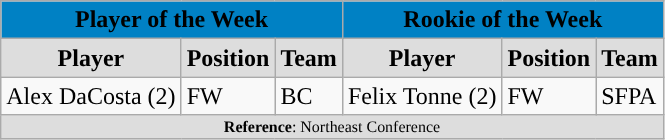<table class="wikitable">
<tr>
<th colspan="3" style="background:#0081C4;"><span>Player of the Week</span></th>
<th colspan="3" style="background:#0081C4;"><span>Rookie of the Week</span></th>
</tr>
<tr>
<th style="background:#ddd;">Player</th>
<th style="background:#ddd;">Position</th>
<th style="background:#ddd;">Team</th>
<th style="background:#ddd;">Player</th>
<th style="background:#ddd;">Position</th>
<th style="background:#ddd;">Team</th>
</tr>
<tr>
<td>Alex DaCosta (2)</td>
<td>FW</td>
<td !>BC</td>
<td>Felix Tonne (2)</td>
<td>FW</td>
<td !>SFPA</td>
</tr>
<tr>
<td colspan="12"  style="font-size:8pt; text-align:center; background:#ddd;"><strong>Reference</strong>: Northeast Conference</td>
</tr>
</table>
